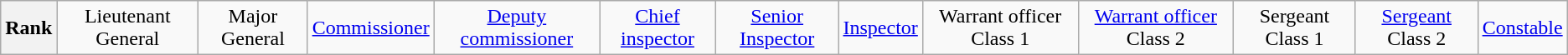<table class="wikitable" style="text-align: center;">
<tr>
<th>Rank</th>
<td>Lieutenant General</td>
<td>Major General</td>
<td><a href='#'>Commissioner</a></td>
<td><a href='#'>Deputy commissioner</a></td>
<td><a href='#'>Chief inspector</a></td>
<td><a href='#'>Senior Inspector</a></td>
<td><a href='#'>Inspector</a></td>
<td>Warrant officer Class 1</td>
<td><a href='#'>Warrant officer</a> Class 2</td>
<td>Sergeant Class 1</td>
<td><a href='#'>Sergeant</a> Class 2</td>
<td><a href='#'>Constable</a></td>
</tr>
</table>
